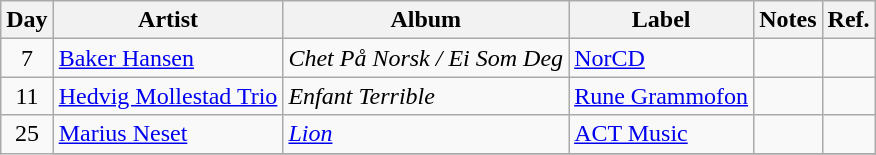<table class="wikitable" id="table_April">
<tr>
<th>Day</th>
<th>Artist</th>
<th>Album</th>
<th>Label</th>
<th>Notes</th>
<th>Ref.</th>
</tr>
<tr>
<td rowspan="1" style="text-align:center;">7</td>
<td><a href='#'>Baker Hansen</a></td>
<td><em>Chet På Norsk / Ei Som Deg</em></td>
<td><a href='#'>NorCD</a></td>
<td></td>
<td style="text-align:center;"></td>
</tr>
<tr>
<td rowspan="1" style="text-align:center;">11</td>
<td><a href='#'>Hedvig Mollestad Trio</a></td>
<td><em>Enfant Terrible</em></td>
<td><a href='#'>Rune Grammofon</a></td>
<td></td>
<td style="text-align:center;"></td>
</tr>
<tr>
<td rowspan="2" style="text-align:center;">25</td>
<td><a href='#'>Marius Neset</a></td>
<td><em><a href='#'>Lion</a></em></td>
<td><a href='#'>ACT Music</a></td>
<td></td>
<td style="text-align:center;"></td>
</tr>
<tr>
</tr>
</table>
